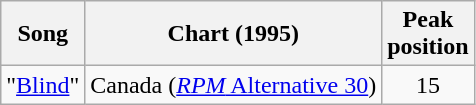<table class="wikitable">
<tr>
<th>Song</th>
<th>Chart (1995)</th>
<th>Peak<br>position</th>
</tr>
<tr>
<td>"<a href='#'>Blind</a>"</td>
<td align="left">Canada (<a href='#'><em>RPM</em> Alternative 30</a>)</td>
<td style="text-align: center; ">15</td>
</tr>
</table>
